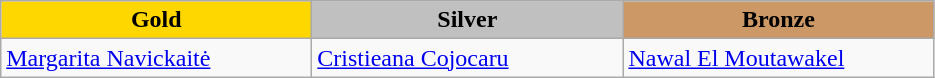<table class="wikitable" style="text-align:left">
<tr align="center">
<td width=200 bgcolor=gold><strong>Gold</strong></td>
<td width=200 bgcolor=silver><strong>Silver</strong></td>
<td width=200 bgcolor=CC9966><strong>Bronze</strong></td>
</tr>
<tr>
<td><a href='#'>Margarita Navickaitė</a><br><em></em></td>
<td><a href='#'>Cristieana Cojocaru</a><br><em></em></td>
<td><a href='#'>Nawal El Moutawakel</a><br><em></em></td>
</tr>
</table>
